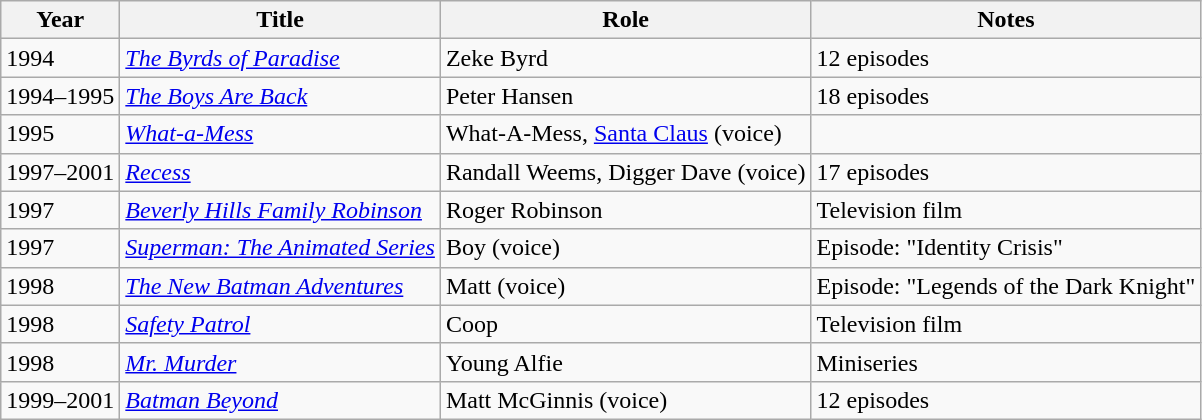<table class="wikitable sortable">
<tr>
<th>Year</th>
<th>Title</th>
<th>Role</th>
<th>Notes</th>
</tr>
<tr>
<td>1994</td>
<td><em><a href='#'>The Byrds of Paradise</a></em></td>
<td>Zeke Byrd</td>
<td>12 episodes</td>
</tr>
<tr>
<td>1994–1995</td>
<td><em><a href='#'>The Boys Are Back</a></em></td>
<td>Peter Hansen</td>
<td>18 episodes</td>
</tr>
<tr>
<td>1995</td>
<td><em><a href='#'>What-a-Mess</a></em></td>
<td>What-A-Mess, <a href='#'>Santa Claus</a> (voice)</td>
<td></td>
</tr>
<tr>
<td>1997–2001</td>
<td><em><a href='#'>Recess</a></em></td>
<td>Randall Weems, Digger Dave (voice)</td>
<td>17 episodes</td>
</tr>
<tr>
<td>1997</td>
<td><em><a href='#'>Beverly Hills Family Robinson</a></em></td>
<td>Roger Robinson</td>
<td>Television film</td>
</tr>
<tr>
<td>1997</td>
<td><em><a href='#'>Superman: The Animated Series</a></em></td>
<td>Boy (voice)</td>
<td>Episode: "Identity Crisis"</td>
</tr>
<tr>
<td>1998</td>
<td><em><a href='#'>The New Batman Adventures</a></em></td>
<td>Matt (voice)</td>
<td>Episode: "Legends of the Dark Knight"</td>
</tr>
<tr>
<td>1998</td>
<td><em><a href='#'>Safety Patrol</a></em></td>
<td>Coop</td>
<td>Television film</td>
</tr>
<tr>
<td>1998</td>
<td><em><a href='#'>Mr. Murder</a></em></td>
<td>Young Alfie</td>
<td>Miniseries</td>
</tr>
<tr>
<td>1999–2001</td>
<td><em><a href='#'>Batman Beyond</a></em></td>
<td>Matt McGinnis (voice)</td>
<td>12 episodes</td>
</tr>
</table>
